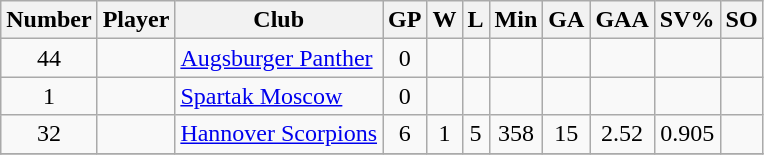<table class="wikitable sortable" style="text-align: center;">
<tr>
<th>Number</th>
<th>Player</th>
<th>Club</th>
<th>GP</th>
<th>W</th>
<th>L</th>
<th>Min</th>
<th>GA</th>
<th>GAA</th>
<th>SV%</th>
<th>SO</th>
</tr>
<tr>
<td>44</td>
<td align=left></td>
<td align=left><a href='#'>Augsburger Panther</a></td>
<td>0</td>
<td></td>
<td></td>
<td></td>
<td></td>
<td></td>
<td></td>
<td></td>
</tr>
<tr>
<td>1</td>
<td align=left></td>
<td align=left><a href='#'>Spartak Moscow</a></td>
<td>0</td>
<td></td>
<td></td>
<td></td>
<td></td>
<td></td>
<td></td>
<td></td>
</tr>
<tr>
<td>32</td>
<td align=left></td>
<td align=left><a href='#'>Hannover Scorpions</a></td>
<td>6</td>
<td>1</td>
<td>5</td>
<td>358</td>
<td>15</td>
<td>2.52</td>
<td>0.905</td>
<td></td>
</tr>
<tr>
</tr>
</table>
